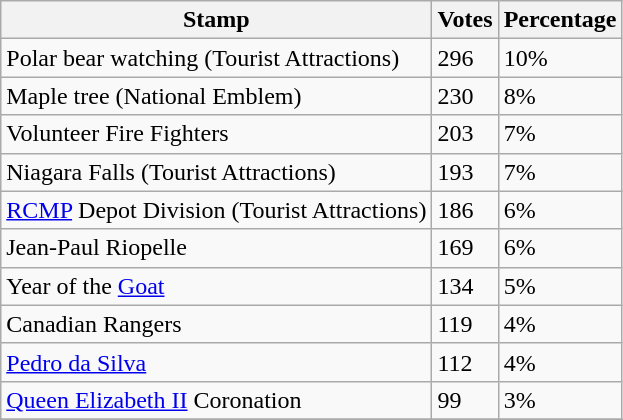<table class="wikitable sortable">
<tr>
<th>Stamp</th>
<th>Votes</th>
<th>Percentage</th>
</tr>
<tr>
<td>Polar bear watching (Tourist Attractions)</td>
<td>296</td>
<td>10%</td>
</tr>
<tr>
<td>Maple tree (National Emblem)</td>
<td>230</td>
<td>8%</td>
</tr>
<tr>
<td>Volunteer Fire Fighters</td>
<td>203</td>
<td>7%</td>
</tr>
<tr>
<td>Niagara Falls (Tourist Attractions)</td>
<td>193</td>
<td>7%</td>
</tr>
<tr>
<td><a href='#'>RCMP</a> Depot Division (Tourist Attractions)</td>
<td>186</td>
<td>6%</td>
</tr>
<tr>
<td>Jean-Paul Riopelle</td>
<td>169</td>
<td>6%</td>
</tr>
<tr>
<td>Year of the <a href='#'>Goat</a></td>
<td>134</td>
<td>5%</td>
</tr>
<tr>
<td>Canadian Rangers</td>
<td>119</td>
<td>4%</td>
</tr>
<tr>
<td><a href='#'>Pedro da Silva</a></td>
<td>112</td>
<td>4%</td>
</tr>
<tr>
<td><a href='#'>Queen Elizabeth II</a> Coronation</td>
<td>99</td>
<td>3%</td>
</tr>
<tr>
</tr>
</table>
